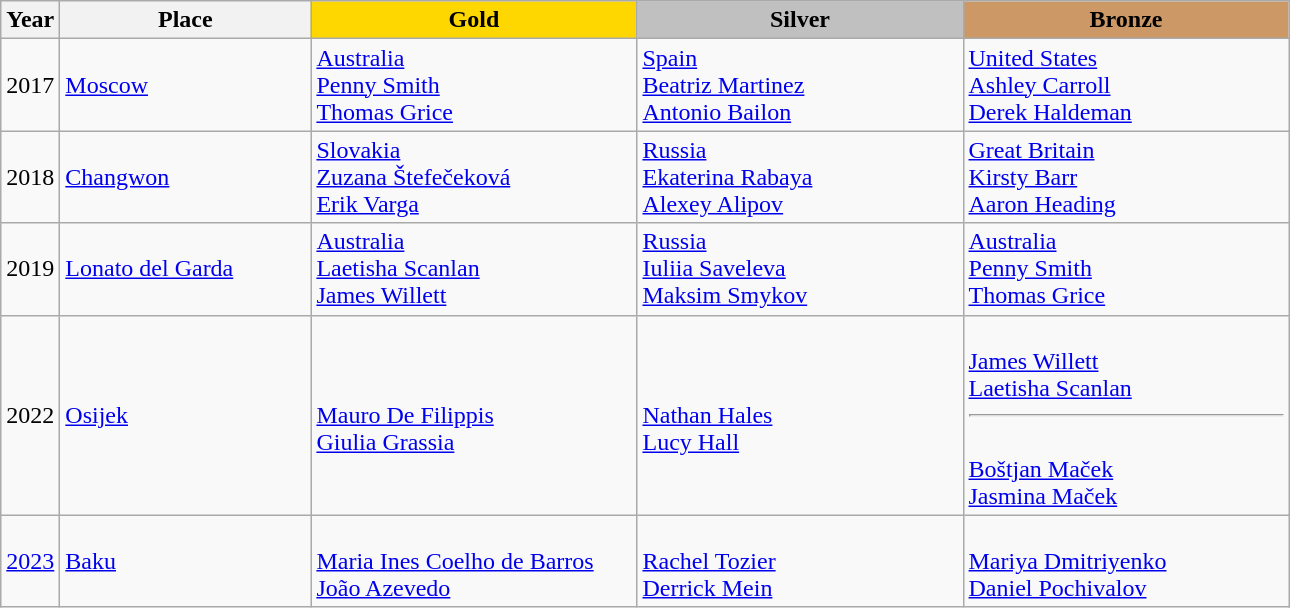<table class="wikitable">
<tr>
<th>Year</th>
<th width="160">Place</th>
<th style="background:gold"    width="210">Gold</th>
<th style="background:silver"  width="210">Silver</th>
<th style="background:#cc9966" width="210">Bronze</th>
</tr>
<tr>
<td>2017</td>
<td> <a href='#'>Moscow</a></td>
<td> <a href='#'>Australia</a><br><a href='#'>Penny Smith</a><br><a href='#'>Thomas Grice</a></td>
<td> <a href='#'>Spain</a><br><a href='#'>Beatriz Martinez</a><br><a href='#'>Antonio Bailon</a></td>
<td> <a href='#'>United States</a><br><a href='#'>Ashley Carroll</a><br><a href='#'>Derek Haldeman</a></td>
</tr>
<tr>
<td>2018</td>
<td> <a href='#'>Changwon</a></td>
<td> <a href='#'>Slovakia</a><br><a href='#'>Zuzana Štefečeková</a><br><a href='#'>Erik Varga</a></td>
<td> <a href='#'>Russia</a><br><a href='#'>Ekaterina Rabaya</a><br><a href='#'>Alexey Alipov</a></td>
<td> <a href='#'>Great Britain</a><br><a href='#'>Kirsty Barr</a><br><a href='#'>Aaron Heading</a></td>
</tr>
<tr>
<td>2019</td>
<td> <a href='#'>Lonato del Garda</a></td>
<td> <a href='#'>Australia</a><br><a href='#'>Laetisha Scanlan</a><br><a href='#'>James Willett</a></td>
<td> <a href='#'>Russia</a><br><a href='#'>Iuliia Saveleva</a><br><a href='#'>Maksim Smykov</a></td>
<td> <a href='#'>Australia</a><br><a href='#'>Penny Smith</a><br><a href='#'>Thomas Grice</a></td>
</tr>
<tr>
<td>2022</td>
<td> <a href='#'>Osijek</a></td>
<td><br><a href='#'>Mauro De Filippis</a><br><a href='#'>Giulia Grassia</a></td>
<td><br><a href='#'>Nathan Hales</a><br><a href='#'>Lucy Hall</a></td>
<td><br><a href='#'>James Willett</a><br><a href='#'>Laetisha Scanlan</a><hr><br><a href='#'>Boštjan Maček</a><br><a href='#'>Jasmina Maček</a></td>
</tr>
<tr>
<td><a href='#'>2023</a></td>
<td> <a href='#'>Baku</a></td>
<td><br><a href='#'>Maria Ines Coelho de Barros</a><br><a href='#'>João Azevedo</a></td>
<td><br><a href='#'>Rachel Tozier</a><br><a href='#'>Derrick Mein</a></td>
<td><br><a href='#'>Mariya Dmitriyenko</a><br><a href='#'>Daniel Pochivalov</a></td>
</tr>
</table>
